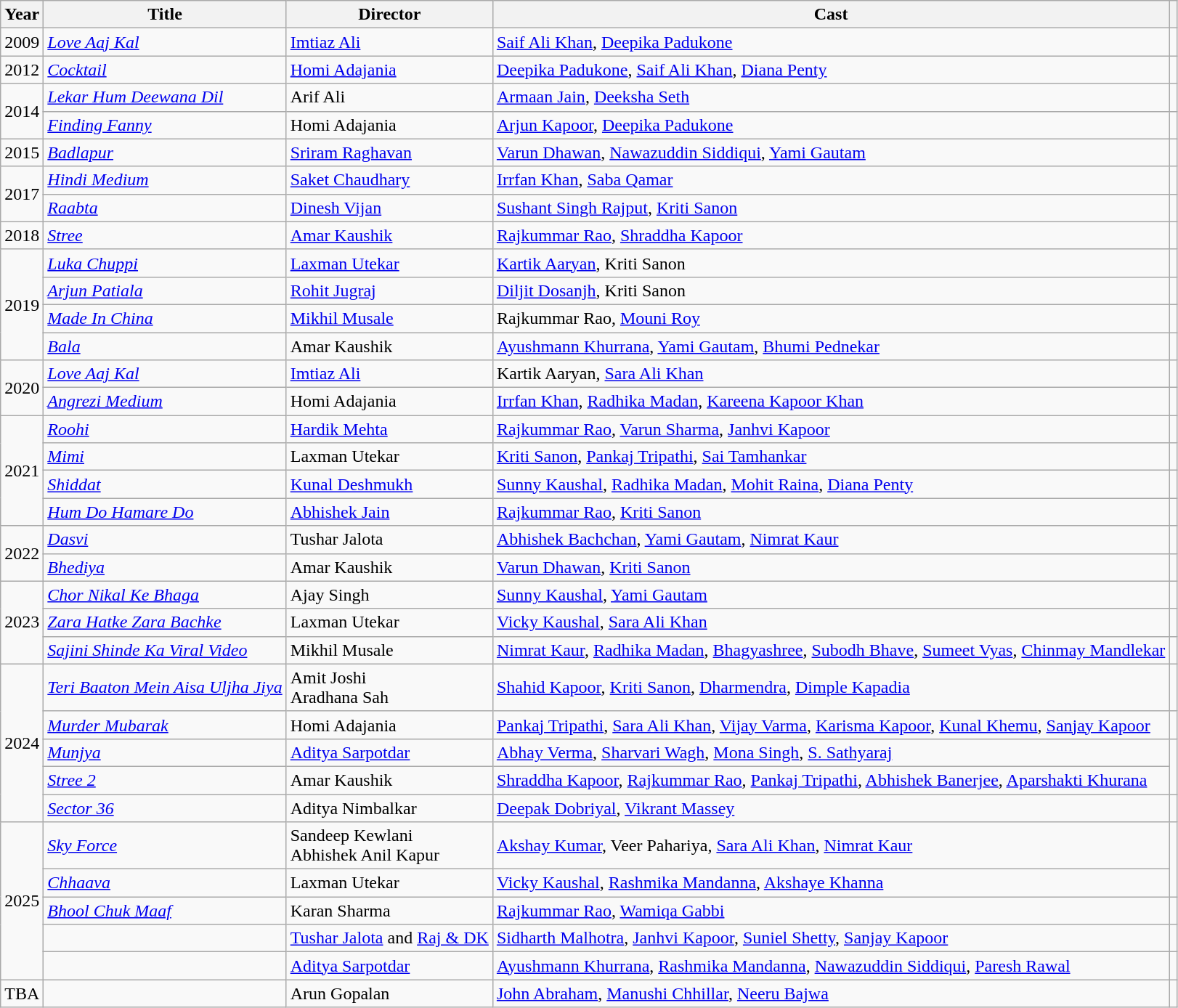<table class="wikitable sortable plainrowheaders">
<tr>
<th scope="col">Year</th>
<th scope="col">Title</th>
<th scope="col">Director</th>
<th scope="col">Cast</th>
<th scope="col" class="unsortable"></th>
</tr>
<tr>
<td>2009</td>
<td><em><a href='#'>Love Aaj Kal</a></em></td>
<td><a href='#'>Imtiaz Ali</a></td>
<td><a href='#'>Saif Ali Khan</a>, <a href='#'>Deepika Padukone</a></td>
<td></td>
</tr>
<tr>
<td>2012</td>
<td><em><a href='#'>Cocktail</a></em></td>
<td><a href='#'>Homi Adajania</a></td>
<td><a href='#'>Deepika Padukone</a>, <a href='#'>Saif Ali Khan</a>, <a href='#'>Diana Penty</a></td>
<td></td>
</tr>
<tr>
<td rowspan="2">2014</td>
<td><em><a href='#'>Lekar Hum Deewana Dil</a></em></td>
<td>Arif Ali</td>
<td><a href='#'>Armaan Jain</a>, <a href='#'>Deeksha Seth</a></td>
<td></td>
</tr>
<tr>
<td><em><a href='#'>Finding Fanny</a></em></td>
<td>Homi Adajania</td>
<td><a href='#'>Arjun Kapoor</a>, <a href='#'>Deepika Padukone</a></td>
<td></td>
</tr>
<tr>
<td>2015</td>
<td><em><a href='#'>Badlapur</a></em></td>
<td><a href='#'>Sriram Raghavan</a></td>
<td><a href='#'>Varun Dhawan</a>, <a href='#'>Nawazuddin Siddiqui</a>, <a href='#'>Yami Gautam</a></td>
<td></td>
</tr>
<tr>
<td rowspan="2">2017</td>
<td><em><a href='#'>Hindi Medium</a></em></td>
<td><a href='#'>Saket Chaudhary</a></td>
<td><a href='#'>Irrfan Khan</a>, <a href='#'>Saba Qamar</a></td>
<td></td>
</tr>
<tr>
<td><em><a href='#'>Raabta</a></em></td>
<td><a href='#'>Dinesh Vijan</a></td>
<td><a href='#'>Sushant Singh Rajput</a>, <a href='#'>Kriti Sanon</a></td>
<td></td>
</tr>
<tr>
<td>2018</td>
<td><em><a href='#'>Stree</a></em></td>
<td><a href='#'>Amar Kaushik</a></td>
<td><a href='#'>Rajkummar Rao</a>, <a href='#'>Shraddha Kapoor</a></td>
<td></td>
</tr>
<tr>
<td rowspan="4">2019</td>
<td><em><a href='#'>Luka Chuppi</a></em></td>
<td><a href='#'>Laxman Utekar</a></td>
<td><a href='#'>Kartik Aaryan</a>, Kriti Sanon</td>
<td></td>
</tr>
<tr>
<td><em><a href='#'>Arjun Patiala</a></em></td>
<td><a href='#'>Rohit Jugraj</a></td>
<td><a href='#'>Diljit Dosanjh</a>, Kriti Sanon</td>
<td></td>
</tr>
<tr>
<td><em><a href='#'>Made In China</a></em></td>
<td><a href='#'>Mikhil Musale</a></td>
<td>Rajkummar Rao, <a href='#'>Mouni Roy</a></td>
<td></td>
</tr>
<tr>
<td><em><a href='#'>Bala</a></em></td>
<td>Amar Kaushik</td>
<td><a href='#'>Ayushmann Khurrana</a>, <a href='#'>Yami Gautam</a>, <a href='#'>Bhumi Pednekar</a></td>
<td></td>
</tr>
<tr>
<td rowspan=2>2020</td>
<td><em><a href='#'>Love Aaj Kal</a></em></td>
<td><a href='#'>Imtiaz Ali</a></td>
<td>Kartik Aaryan, <a href='#'>Sara Ali Khan</a></td>
<td></td>
</tr>
<tr>
<td><em><a href='#'>Angrezi Medium</a></em></td>
<td>Homi Adajania</td>
<td><a href='#'>Irrfan Khan</a>, <a href='#'>Radhika Madan</a>, <a href='#'>Kareena Kapoor Khan</a></td>
<td></td>
</tr>
<tr>
<td rowspan="4">2021</td>
<td><em><a href='#'>Roohi</a></em></td>
<td><a href='#'>Hardik Mehta</a></td>
<td><a href='#'>Rajkummar Rao</a>, <a href='#'>Varun Sharma</a>, <a href='#'>Janhvi Kapoor</a></td>
<td></td>
</tr>
<tr>
<td><em><a href='#'>Mimi</a></em></td>
<td>Laxman Utekar</td>
<td><a href='#'>Kriti Sanon</a>, <a href='#'>Pankaj Tripathi</a>, <a href='#'>Sai Tamhankar</a></td>
<td></td>
</tr>
<tr>
<td><em><a href='#'>Shiddat</a></em></td>
<td><a href='#'>Kunal Deshmukh</a></td>
<td><a href='#'>Sunny Kaushal</a>, <a href='#'>Radhika Madan</a>, <a href='#'>Mohit Raina</a>, <a href='#'>Diana Penty</a></td>
<td></td>
</tr>
<tr>
<td><em><a href='#'>Hum Do Hamare Do</a></em></td>
<td><a href='#'>Abhishek Jain</a></td>
<td><a href='#'>Rajkummar Rao</a>, <a href='#'>Kriti Sanon</a></td>
<td></td>
</tr>
<tr>
<td rowspan="2">2022</td>
<td><em><a href='#'>Dasvi</a></em></td>
<td>Tushar Jalota</td>
<td><a href='#'>Abhishek Bachchan</a>, <a href='#'>Yami Gautam</a>, <a href='#'>Nimrat Kaur</a></td>
<td></td>
</tr>
<tr>
<td><a href='#'><em>Bhediya</em></a></td>
<td>Amar Kaushik</td>
<td><a href='#'>Varun Dhawan</a>, <a href='#'>Kriti Sanon</a></td>
<td></td>
</tr>
<tr>
<td rowspan="3">2023</td>
<td><em><a href='#'>Chor Nikal Ke Bhaga</a></em></td>
<td>Ajay Singh</td>
<td><a href='#'>Sunny Kaushal</a>, <a href='#'>Yami Gautam</a></td>
<td></td>
</tr>
<tr>
<td><em><a href='#'>Zara Hatke Zara Bachke</a></em></td>
<td>Laxman Utekar</td>
<td><a href='#'>Vicky Kaushal</a>, <a href='#'>Sara Ali Khan</a></td>
<td></td>
</tr>
<tr>
<td><em><a href='#'>Sajini Shinde Ka Viral Video</a></em></td>
<td>Mikhil Musale</td>
<td><a href='#'>Nimrat Kaur</a>, <a href='#'>Radhika Madan</a>, <a href='#'>Bhagyashree</a>, <a href='#'>Subodh Bhave</a>, <a href='#'>Sumeet Vyas</a>, <a href='#'>Chinmay Mandlekar</a></td>
<td></td>
</tr>
<tr>
<td rowspan="5">2024</td>
<td><em><a href='#'>Teri Baaton Mein Aisa Uljha Jiya</a></em></td>
<td>Amit Joshi<br>Aradhana Sah</td>
<td><a href='#'>Shahid Kapoor</a>, <a href='#'>Kriti Sanon</a>, <a href='#'>Dharmendra</a>, <a href='#'>Dimple Kapadia</a></td>
<td></td>
</tr>
<tr>
<td><em><a href='#'>Murder Mubarak</a></em></td>
<td>Homi Adajania</td>
<td><a href='#'>Pankaj Tripathi</a>, <a href='#'>Sara Ali Khan</a>, <a href='#'>Vijay Varma</a>, <a href='#'>Karisma Kapoor</a>,  <a href='#'>Kunal Khemu</a>, <a href='#'>Sanjay Kapoor</a></td>
<td></td>
</tr>
<tr>
<td><em><a href='#'>Munjya</a></em></td>
<td><a href='#'>Aditya Sarpotdar</a></td>
<td><a href='#'>Abhay Verma</a>, <a href='#'>Sharvari Wagh</a>, <a href='#'>Mona Singh</a>, <a href='#'>S. Sathyaraj</a></td>
<td rowspan="2"></td>
</tr>
<tr>
<td><em><a href='#'>Stree 2</a></em></td>
<td>Amar Kaushik</td>
<td><a href='#'>Shraddha Kapoor</a>, <a href='#'>Rajkummar Rao</a>, <a href='#'>Pankaj Tripathi</a>, <a href='#'>Abhishek Banerjee</a>, <a href='#'>Aparshakti Khurana</a></td>
</tr>
<tr>
<td><em><a href='#'>Sector 36</a></em></td>
<td>Aditya Nimbalkar</td>
<td><a href='#'>Deepak Dobriyal</a>, <a href='#'>Vikrant Massey</a></td>
<td></td>
</tr>
<tr>
<td rowspan="5">2025</td>
<td><em><a href='#'>Sky Force</a></em></td>
<td>Sandeep Kewlani<br>Abhishek Anil Kapur</td>
<td><a href='#'>Akshay Kumar</a>, Veer Pahariya, <a href='#'>Sara Ali Khan</a>, <a href='#'>Nimrat Kaur</a></td>
<td rowspan="2"></td>
</tr>
<tr>
<td><em><a href='#'>Chhaava</a></em></td>
<td>Laxman Utekar</td>
<td><a href='#'>Vicky Kaushal</a>, <a href='#'>Rashmika Mandanna</a>, <a href='#'>Akshaye Khanna</a></td>
</tr>
<tr>
<td><em><a href='#'>Bhool Chuk Maaf</a></em></td>
<td>Karan Sharma</td>
<td><a href='#'>Rajkummar Rao</a>, <a href='#'>Wamiqa Gabbi</a></td>
<td></td>
</tr>
<tr>
<td></td>
<td><a href='#'>Tushar Jalota</a> and <a href='#'>Raj & DK</a></td>
<td><a href='#'>Sidharth Malhotra</a>, <a href='#'>Janhvi Kapoor</a>, <a href='#'>Suniel Shetty</a>, <a href='#'>Sanjay Kapoor</a></td>
<td></td>
</tr>
<tr>
<td></td>
<td><a href='#'>Aditya Sarpotdar</a></td>
<td><a href='#'>Ayushmann Khurrana</a>, <a href='#'>Rashmika Mandanna</a>, <a href='#'>Nawazuddin Siddiqui</a>, <a href='#'>Paresh Rawal</a></td>
<td></td>
</tr>
<tr>
<td rowspan="1">TBA</td>
<td></td>
<td>Arun Gopalan</td>
<td><a href='#'>John Abraham</a>, <a href='#'>Manushi Chhillar</a>, <a href='#'>Neeru Bajwa</a></td>
<td><br></td>
</tr>
</table>
